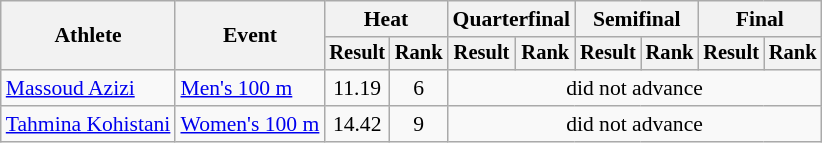<table class="wikitable" style="font-size:90%">
<tr>
<th rowspan="2">Athlete</th>
<th rowspan="2">Event</th>
<th colspan="2">Heat</th>
<th colspan="2">Quarterfinal</th>
<th colspan="2">Semifinal</th>
<th colspan="2">Final</th>
</tr>
<tr style="font-size:95%">
<th>Result</th>
<th>Rank</th>
<th>Result</th>
<th>Rank</th>
<th>Result</th>
<th>Rank</th>
<th>Result</th>
<th>Rank</th>
</tr>
<tr align=center>
<td align=left><a href='#'>Massoud Azizi</a></td>
<td align=left><a href='#'>Men's 100 m</a></td>
<td>11.19</td>
<td>6</td>
<td colspan=6>did not advance</td>
</tr>
<tr align=center>
<td align=left><a href='#'>Tahmina Kohistani</a></td>
<td align=left><a href='#'>Women's 100 m</a></td>
<td>14.42</td>
<td>9</td>
<td colspan=6>did not advance</td>
</tr>
</table>
